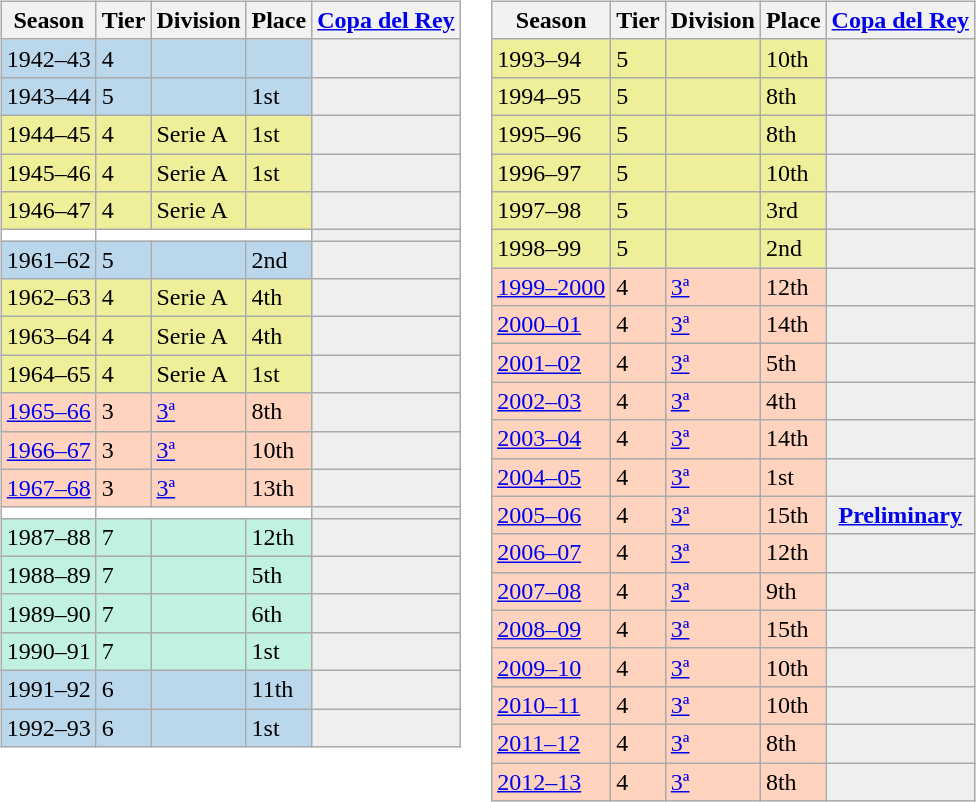<table>
<tr>
<td valign="top" width=0%><br><table class="wikitable">
<tr style="background:#f0f6fa;">
<th>Season</th>
<th>Tier</th>
<th>Division</th>
<th>Place</th>
<th><a href='#'>Copa del Rey</a></th>
</tr>
<tr>
<td style="background:#BBD7EC;">1942–43</td>
<td style="background:#BBD7EC;">4</td>
<td style="background:#BBD7EC;"></td>
<td style="background:#BBD7EC;"></td>
<th style="background:#efefef;"></th>
</tr>
<tr>
<td style="background:#BBD7EC;">1943–44</td>
<td style="background:#BBD7EC;">5</td>
<td style="background:#BBD7EC;"></td>
<td style="background:#BBD7EC;">1st</td>
<th style="background:#efefef;"></th>
</tr>
<tr>
<td style="background:#EFEF99;">1944–45</td>
<td style="background:#EFEF99;">4</td>
<td style="background:#EFEF99;">Serie A</td>
<td style="background:#EFEF99;">1st</td>
<th style="background:#efefef;"></th>
</tr>
<tr>
<td style="background:#EFEF99;">1945–46</td>
<td style="background:#EFEF99;">4</td>
<td style="background:#EFEF99;">Serie A</td>
<td style="background:#EFEF99;">1st</td>
<th style="background:#efefef;"></th>
</tr>
<tr>
<td style="background:#EFEF99;">1946–47</td>
<td style="background:#EFEF99;">4</td>
<td style="background:#EFEF99;">Serie A</td>
<td style="background:#EFEF99;"></td>
<th style="background:#efefef;"></th>
</tr>
<tr>
<td style="background:#FFFFFF;"></td>
<th style="background:#FFFFFF;" colspan="3"></th>
<th style="background:#efefef;"></th>
</tr>
<tr>
<td style="background:#BBD7EC;">1961–62</td>
<td style="background:#BBD7EC;">5</td>
<td style="background:#BBD7EC;"></td>
<td style="background:#BBD7EC;">2nd</td>
<th style="background:#efefef;"></th>
</tr>
<tr>
<td style="background:#EFEF99;">1962–63</td>
<td style="background:#EFEF99;">4</td>
<td style="background:#EFEF99;">Serie A</td>
<td style="background:#EFEF99;">4th</td>
<th style="background:#efefef;"></th>
</tr>
<tr>
<td style="background:#EFEF99;">1963–64</td>
<td style="background:#EFEF99;">4</td>
<td style="background:#EFEF99;">Serie A</td>
<td style="background:#EFEF99;">4th</td>
<th style="background:#efefef;"></th>
</tr>
<tr>
<td style="background:#EFEF99;">1964–65</td>
<td style="background:#EFEF99;">4</td>
<td style="background:#EFEF99;">Serie A</td>
<td style="background:#EFEF99;">1st</td>
<th style="background:#efefef;"></th>
</tr>
<tr>
<td style="background:#FFD3BD;"><a href='#'>1965–66</a></td>
<td style="background:#FFD3BD;">3</td>
<td style="background:#FFD3BD;"><a href='#'>3ª</a></td>
<td style="background:#FFD3BD;">8th</td>
<th style="background:#efefef;"></th>
</tr>
<tr>
<td style="background:#FFD3BD;"><a href='#'>1966–67</a></td>
<td style="background:#FFD3BD;">3</td>
<td style="background:#FFD3BD;"><a href='#'>3ª</a></td>
<td style="background:#FFD3BD;">10th</td>
<th style="background:#efefef;"></th>
</tr>
<tr>
<td style="background:#FFD3BD;"><a href='#'>1967–68</a></td>
<td style="background:#FFD3BD;">3</td>
<td style="background:#FFD3BD;"><a href='#'>3ª</a></td>
<td style="background:#FFD3BD;">13th</td>
<th style="background:#efefef;"></th>
</tr>
<tr>
<td style="background:#FFFFFF;"></td>
<th style="background:#FFFFFF;" colspan="3"></th>
<th style="background:#efefef;"></th>
</tr>
<tr>
<td style="background:#C0F2DF;">1987–88</td>
<td style="background:#C0F2DF;">7</td>
<td style="background:#C0F2DF;"></td>
<td style="background:#C0F2DF;">12th</td>
<th style="background:#efefef;"></th>
</tr>
<tr>
<td style="background:#C0F2DF;">1988–89</td>
<td style="background:#C0F2DF;">7</td>
<td style="background:#C0F2DF;"></td>
<td style="background:#C0F2DF;">5th</td>
<th style="background:#efefef;"></th>
</tr>
<tr>
<td style="background:#C0F2DF;">1989–90</td>
<td style="background:#C0F2DF;">7</td>
<td style="background:#C0F2DF;"></td>
<td style="background:#C0F2DF;">6th</td>
<th style="background:#efefef;"></th>
</tr>
<tr>
<td style="background:#C0F2DF;">1990–91</td>
<td style="background:#C0F2DF;">7</td>
<td style="background:#C0F2DF;"></td>
<td style="background:#C0F2DF;">1st</td>
<th style="background:#efefef;"></th>
</tr>
<tr>
<td style="background:#BBD7EC;">1991–92</td>
<td style="background:#BBD7EC;">6</td>
<td style="background:#BBD7EC;"></td>
<td style="background:#BBD7EC;">11th</td>
<th style="background:#efefef;"></th>
</tr>
<tr>
<td style="background:#BBD7EC;">1992–93</td>
<td style="background:#BBD7EC;">6</td>
<td style="background:#BBD7EC;"></td>
<td style="background:#BBD7EC;">1st</td>
<th style="background:#efefef;"></th>
</tr>
</table>
</td>
<td valign="top" width=0%><br><table class="wikitable">
<tr style="background:#f0f6fa;">
<th>Season</th>
<th>Tier</th>
<th>Division</th>
<th>Place</th>
<th><a href='#'>Copa del Rey</a></th>
</tr>
<tr>
<td style="background:#EFEF99;">1993–94</td>
<td style="background:#EFEF99;">5</td>
<td style="background:#EFEF99;"></td>
<td style="background:#EFEF99;">10th</td>
<th style="background:#efefef;"></th>
</tr>
<tr>
<td style="background:#EFEF99;">1994–95</td>
<td style="background:#EFEF99;">5</td>
<td style="background:#EFEF99;"></td>
<td style="background:#EFEF99;">8th</td>
<th style="background:#efefef;"></th>
</tr>
<tr>
<td style="background:#EFEF99;">1995–96</td>
<td style="background:#EFEF99;">5</td>
<td style="background:#EFEF99;"></td>
<td style="background:#EFEF99;">8th</td>
<th style="background:#efefef;"></th>
</tr>
<tr>
<td style="background:#EFEF99;">1996–97</td>
<td style="background:#EFEF99;">5</td>
<td style="background:#EFEF99;"></td>
<td style="background:#EFEF99;">10th</td>
<th style="background:#efefef;"></th>
</tr>
<tr>
<td style="background:#EFEF99;">1997–98</td>
<td style="background:#EFEF99;">5</td>
<td style="background:#EFEF99;"></td>
<td style="background:#EFEF99;">3rd</td>
<th style="background:#efefef;"></th>
</tr>
<tr>
<td style="background:#EFEF99;">1998–99</td>
<td style="background:#EFEF99;">5</td>
<td style="background:#EFEF99;"></td>
<td style="background:#EFEF99;">2nd</td>
<th style="background:#efefef;"></th>
</tr>
<tr>
<td style="background:#FFD3BD;"><a href='#'>1999–2000</a></td>
<td style="background:#FFD3BD;">4</td>
<td style="background:#FFD3BD;"><a href='#'>3ª</a></td>
<td style="background:#FFD3BD;">12th</td>
<th style="background:#efefef;"></th>
</tr>
<tr>
<td style="background:#FFD3BD;"><a href='#'>2000–01</a></td>
<td style="background:#FFD3BD;">4</td>
<td style="background:#FFD3BD;"><a href='#'>3ª</a></td>
<td style="background:#FFD3BD;">14th</td>
<th style="background:#efefef;"></th>
</tr>
<tr>
<td style="background:#FFD3BD;"><a href='#'>2001–02</a></td>
<td style="background:#FFD3BD;">4</td>
<td style="background:#FFD3BD;"><a href='#'>3ª</a></td>
<td style="background:#FFD3BD;">5th</td>
<th style="background:#efefef;"></th>
</tr>
<tr>
<td style="background:#FFD3BD;"><a href='#'>2002–03</a></td>
<td style="background:#FFD3BD;">4</td>
<td style="background:#FFD3BD;"><a href='#'>3ª</a></td>
<td style="background:#FFD3BD;">4th</td>
<th style="background:#efefef;"></th>
</tr>
<tr>
<td style="background:#FFD3BD;"><a href='#'>2003–04</a></td>
<td style="background:#FFD3BD;">4</td>
<td style="background:#FFD3BD;"><a href='#'>3ª</a></td>
<td style="background:#FFD3BD;">14th</td>
<th style="background:#efefef;"></th>
</tr>
<tr>
<td style="background:#FFD3BD;"><a href='#'>2004–05</a></td>
<td style="background:#FFD3BD;">4</td>
<td style="background:#FFD3BD;"><a href='#'>3ª</a></td>
<td style="background:#FFD3BD;">1st</td>
<th style="background:#efefef;"></th>
</tr>
<tr>
<td style="background:#FFD3BD;"><a href='#'>2005–06</a></td>
<td style="background:#FFD3BD;">4</td>
<td style="background:#FFD3BD;"><a href='#'>3ª</a></td>
<td style="background:#FFD3BD;">15th</td>
<th style="background:#efefef;"><a href='#'>Preliminary</a></th>
</tr>
<tr>
<td style="background:#FFD3BD;"><a href='#'>2006–07</a></td>
<td style="background:#FFD3BD;">4</td>
<td style="background:#FFD3BD;"><a href='#'>3ª</a></td>
<td style="background:#FFD3BD;">12th</td>
<th style="background:#efefef;"></th>
</tr>
<tr>
<td style="background:#FFD3BD;"><a href='#'>2007–08</a></td>
<td style="background:#FFD3BD;">4</td>
<td style="background:#FFD3BD;"><a href='#'>3ª</a></td>
<td style="background:#FFD3BD;">9th</td>
<th style="background:#efefef;"></th>
</tr>
<tr>
<td style="background:#FFD3BD;"><a href='#'>2008–09</a></td>
<td style="background:#FFD3BD;">4</td>
<td style="background:#FFD3BD;"><a href='#'>3ª</a></td>
<td style="background:#FFD3BD;">15th</td>
<th style="background:#efefef;"></th>
</tr>
<tr>
<td style="background:#FFD3BD;"><a href='#'>2009–10</a></td>
<td style="background:#FFD3BD;">4</td>
<td style="background:#FFD3BD;"><a href='#'>3ª</a></td>
<td style="background:#FFD3BD;">10th</td>
<th style="background:#efefef;"></th>
</tr>
<tr>
<td style="background:#FFD3BD;"><a href='#'>2010–11</a></td>
<td style="background:#FFD3BD;">4</td>
<td style="background:#FFD3BD;"><a href='#'>3ª</a></td>
<td style="background:#FFD3BD;">10th</td>
<th style="background:#efefef;"></th>
</tr>
<tr>
<td style="background:#FFD3BD;"><a href='#'>2011–12</a></td>
<td style="background:#FFD3BD;">4</td>
<td style="background:#FFD3BD;"><a href='#'>3ª</a></td>
<td style="background:#FFD3BD;">8th</td>
<th style="background:#efefef;"></th>
</tr>
<tr>
<td style="background:#FFD3BD;"><a href='#'>2012–13</a></td>
<td style="background:#FFD3BD;">4</td>
<td style="background:#FFD3BD;"><a href='#'>3ª</a></td>
<td style="background:#FFD3BD;">8th</td>
<th style="background:#efefef;"></th>
</tr>
</table>
</td>
</tr>
</table>
